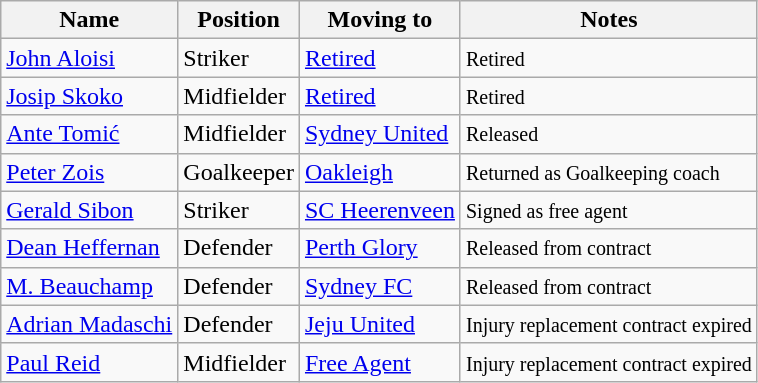<table class="wikitable">
<tr>
<th>Name</th>
<th>Position</th>
<th>Moving to</th>
<th>Notes</th>
</tr>
<tr>
<td> <a href='#'>John Aloisi</a></td>
<td>Striker</td>
<td><a href='#'>Retired</a></td>
<td><small>Retired</small></td>
</tr>
<tr>
<td> <a href='#'>Josip Skoko</a></td>
<td>Midfielder</td>
<td><a href='#'>Retired</a></td>
<td><small>Retired</small></td>
</tr>
<tr>
<td> <a href='#'>Ante Tomić</a></td>
<td>Midfielder</td>
<td> <a href='#'>Sydney United</a></td>
<td><small>Released</small></td>
</tr>
<tr>
<td> <a href='#'>Peter Zois</a></td>
<td>Goalkeeper</td>
<td> <a href='#'>Oakleigh</a></td>
<td><small>Returned as Goalkeeping coach</small></td>
</tr>
<tr>
<td> <a href='#'>Gerald Sibon</a></td>
<td>Striker</td>
<td> <a href='#'>SC Heerenveen</a></td>
<td><small>Signed as free agent</small></td>
</tr>
<tr>
<td> <a href='#'>Dean Heffernan</a></td>
<td>Defender</td>
<td> <a href='#'>Perth Glory</a></td>
<td><small>Released from contract</small></td>
</tr>
<tr>
<td> <a href='#'>M. Beauchamp</a></td>
<td>Defender</td>
<td> <a href='#'>Sydney FC</a></td>
<td><small>Released from contract</small></td>
</tr>
<tr>
<td> <a href='#'>Adrian Madaschi</a></td>
<td>Defender</td>
<td> <a href='#'>Jeju United</a></td>
<td><small>Injury replacement contract expired </small></td>
</tr>
<tr>
<td> <a href='#'>Paul Reid</a></td>
<td>Midfielder</td>
<td><a href='#'>Free Agent</a></td>
<td><small>Injury replacement contract expired</small></td>
</tr>
</table>
